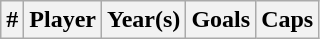<table class="wikitable sortable">
<tr>
<th width =>#</th>
<th width =>Player</th>
<th width =>Year(s)</th>
<th width =>Goals</th>
<th width =>Caps<br></th>
</tr>
</table>
